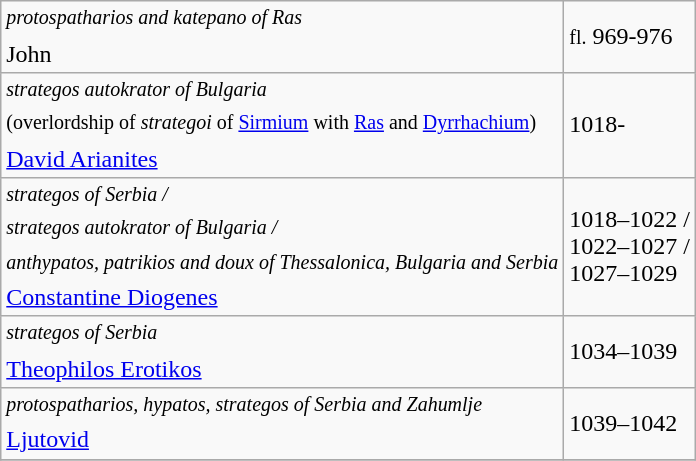<table class="wikitable" align=center>
<tr ->
<td><sup><em>protospatharios and katepano of Ras</em></sup><br>John</td>
<td><small>fl.</small> 969-976</td>
</tr>
<tr>
<td><sup><em>strategos autokrator of Bulgaria</em><br>(overlordship of <em>strategoi</em> of <a href='#'>Sirmium</a> with <a href='#'>Ras</a> and <a href='#'>Dyrrhachium</a>)</sup><br><a href='#'>David Arianites</a></td>
<td>1018-</td>
</tr>
<tr>
<td><sup><em>strategos of Serbia /<br> strategos autokrator of Bulgaria /<br> anthypatos, patrikios and doux of Thessalonica, Bulgaria and Serbia</em></sup><br><a href='#'>Constantine Diogenes</a></td>
<td>1018–1022 /<br> 1022–1027 /<br> 1027–1029</td>
</tr>
<tr>
<td><sup><em>strategos of Serbia</em></sup><br><a href='#'>Theophilos Erotikos</a></td>
<td>1034–1039</td>
</tr>
<tr>
<td><sup><em>protospatharios, hypatos, strategos of Serbia and Zahumlje</em></sup><br><a href='#'>Ljutovid</a></td>
<td>1039–1042</td>
</tr>
<tr>
</tr>
</table>
